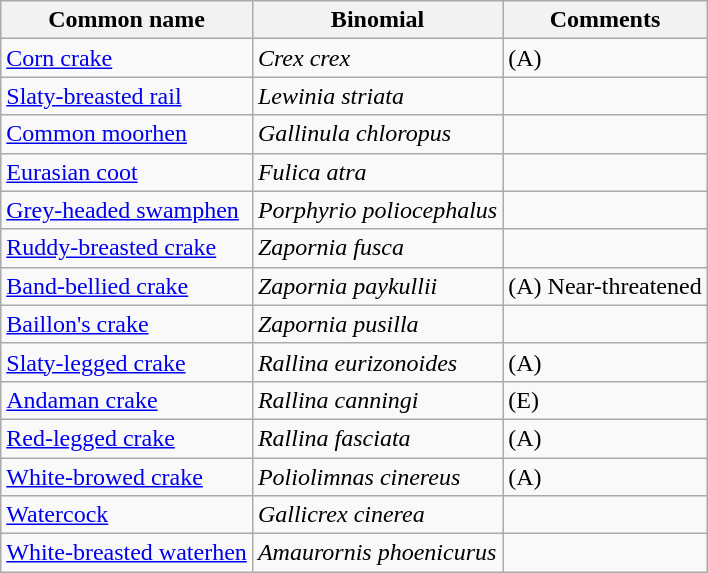<table class="wikitable">
<tr>
<th>Common name</th>
<th>Binomial</th>
<th>Comments</th>
</tr>
<tr>
<td><a href='#'>Corn crake</a></td>
<td><em>Crex crex</em></td>
<td>(A)</td>
</tr>
<tr>
<td><a href='#'>Slaty-breasted rail</a></td>
<td><em>Lewinia striata</em></td>
<td></td>
</tr>
<tr>
<td><a href='#'>Common moorhen</a></td>
<td><em>Gallinula chloropus</em></td>
<td></td>
</tr>
<tr>
<td><a href='#'>Eurasian coot</a></td>
<td><em>Fulica atra</em></td>
<td></td>
</tr>
<tr>
<td><a href='#'>Grey-headed swamphen</a></td>
<td><em>Porphyrio poliocephalus</em></td>
<td></td>
</tr>
<tr>
<td><a href='#'>Ruddy-breasted crake</a></td>
<td><em>Zapornia fusca</em></td>
<td></td>
</tr>
<tr>
<td><a href='#'>Band-bellied crake</a></td>
<td><em>Zapornia paykullii</em></td>
<td>(A) Near-threatened</td>
</tr>
<tr>
<td><a href='#'>Baillon's crake</a></td>
<td><em>Zapornia pusilla</em></td>
<td></td>
</tr>
<tr>
<td><a href='#'>Slaty-legged crake</a></td>
<td><em>Rallina eurizonoides</em></td>
<td>(A)</td>
</tr>
<tr>
<td><a href='#'>Andaman crake</a></td>
<td><em>Rallina canningi</em></td>
<td>(E)</td>
</tr>
<tr>
<td><a href='#'>Red-legged crake</a></td>
<td><em>Rallina fasciata</em></td>
<td>(A)</td>
</tr>
<tr>
<td><a href='#'>White-browed crake</a></td>
<td><em>Poliolimnas cinereus</em></td>
<td>(A)</td>
</tr>
<tr>
<td><a href='#'>Watercock</a></td>
<td><em>Gallicrex cinerea</em></td>
<td></td>
</tr>
<tr>
<td><a href='#'>White-breasted waterhen</a></td>
<td><em>Amaurornis phoenicurus</em></td>
<td></td>
</tr>
</table>
